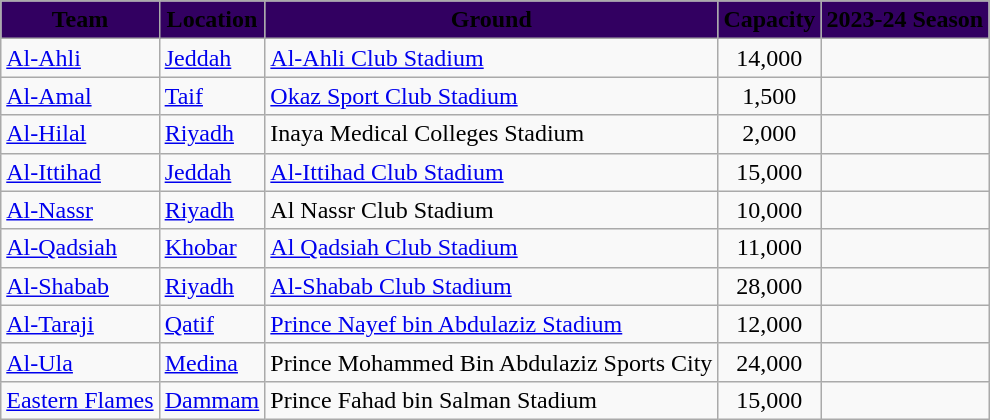<table class="wikitable sortable">
<tr>
<th style="background-color:#320061;"><span>Team</span></th>
<th style="background-color:#320061;"><span>Location</span></th>
<th style="background-color:#320061;"><span>Ground</span></th>
<th style="background-color:#320061;"><span>Capacity</span></th>
<th data-sort-type=number style="background-color:#320061;"><span>2023-24</span> <span>Season</span></th>
</tr>
<tr>
<td><a href='#'>Al-Ahli</a></td>
<td><a href='#'>Jeddah</a></td>
<td><a href='#'>Al-Ahli Club Stadium</a></td>
<td style="text-align:center">14,000</td>
<td style="text-align:center"></td>
</tr>
<tr>
<td><a href='#'>Al-Amal</a></td>
<td><a href='#'>Taif</a></td>
<td><a href='#'>Okaz Sport Club Stadium</a></td>
<td style="text-align:center">1,500</td>
<td style="text-align:center"></td>
</tr>
<tr>
<td><a href='#'>Al-Hilal</a></td>
<td><a href='#'>Riyadh</a></td>
<td>Inaya Medical Colleges Stadium</td>
<td style="text-align:center">2,000</td>
<td style="text-align:center"></td>
</tr>
<tr>
<td><a href='#'>Al-Ittihad</a></td>
<td><a href='#'>Jeddah</a></td>
<td><a href='#'>Al-Ittihad Club Stadium</a></td>
<td style="text-align:center">15,000</td>
<td style="text-align:center"></td>
</tr>
<tr>
<td><a href='#'>Al-Nassr</a></td>
<td><a href='#'>Riyadh</a></td>
<td>Al Nassr Club Stadium</td>
<td style="text-align:center">10,000</td>
<td style="text-align:center"></td>
</tr>
<tr>
<td><a href='#'>Al-Qadsiah</a></td>
<td><a href='#'>Khobar</a></td>
<td><a href='#'>Al Qadsiah Club Stadium</a></td>
<td style="text-align:center">11,000</td>
<td style="text-align:center"></td>
</tr>
<tr>
<td><a href='#'>Al-Shabab</a></td>
<td><a href='#'>Riyadh</a></td>
<td><a href='#'>Al-Shabab Club Stadium</a></td>
<td style="text-align:center">28,000</td>
<td style="text-align:center"></td>
</tr>
<tr>
<td><a href='#'>Al-Taraji</a></td>
<td><a href='#'>Qatif</a></td>
<td><a href='#'>Prince Nayef bin Abdulaziz Stadium</a></td>
<td style="text-align:center">12,000</td>
<td style="text-align:center"></td>
</tr>
<tr>
<td><a href='#'>Al-Ula</a></td>
<td><a href='#'>Medina</a></td>
<td>Prince Mohammed Bin Abdulaziz Sports City</td>
<td style="text-align:center">24,000</td>
<td style="text-align:center"></td>
</tr>
<tr>
<td><a href='#'>Eastern Flames</a></td>
<td><a href='#'>Dammam</a></td>
<td>Prince Fahad bin Salman Stadium</td>
<td style="text-align:center">15,000</td>
<td style="text-align:center"></td>
</tr>
</table>
